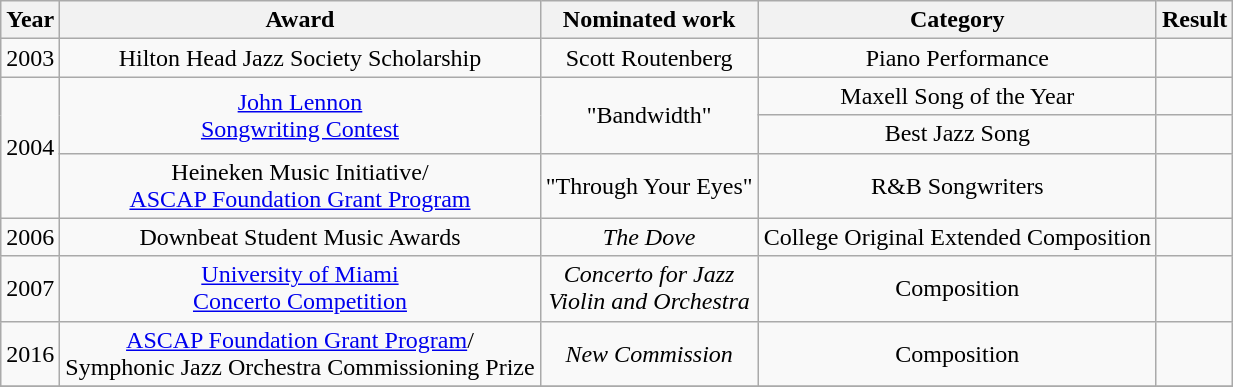<table class="wikitable" style="text-align:center;font-size:100%;">
<tr>
<th>Year</th>
<th>Award</th>
<th>Nominated work</th>
<th>Category</th>
<th>Result</th>
</tr>
<tr>
<td rowspan="1">2003</td>
<td rowspan="1">Hilton Head Jazz Society Scholarship</td>
<td>Scott Routenberg</td>
<td>Piano Performance</td>
<td></td>
</tr>
<tr>
<td rowspan="3">2004</td>
<td rowspan="2"><a href='#'>John Lennon<br>Songwriting Contest</a></td>
<td rowspan="2">"Bandwidth"</td>
<td>Maxell Song of the Year</td>
<td></td>
</tr>
<tr>
<td>Best Jazz Song</td>
<td></td>
</tr>
<tr>
<td rowspan="1">Heineken Music Initiative/<br><a href='#'>ASCAP Foundation Grant Program</a></td>
<td>"Through Your Eyes"</td>
<td>R&B Songwriters</td>
<td></td>
</tr>
<tr>
<td rowspan="1">2006</td>
<td rowspan="1">Downbeat Student Music Awards</td>
<td><em>The Dove</em></td>
<td>College Original Extended Composition</td>
<td></td>
</tr>
<tr>
<td rowspan="1">2007</td>
<td rowspan="1"><a href='#'>University of Miami<br>Concerto Competition</a></td>
<td><em>Concerto for Jazz<br>Violin and Orchestra</em></td>
<td>Composition</td>
<td></td>
</tr>
<tr>
<td rowspan="1">2016</td>
<td rowspan="1"><a href='#'>ASCAP Foundation Grant Program</a>/<br>Symphonic Jazz Orchestra Commissioning Prize</td>
<td><em>New Commission</em></td>
<td>Composition</td>
<td></td>
</tr>
<tr>
</tr>
</table>
